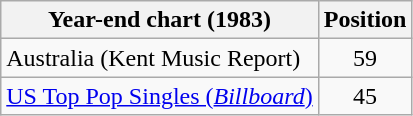<table class="wikitable sortable">
<tr>
<th>Year-end chart (1983)</th>
<th>Position</th>
</tr>
<tr>
<td>Australia (Kent Music Report)</td>
<td align="center">59</td>
</tr>
<tr>
<td><a href='#'>US Top Pop Singles (<em>Billboard</em>)</a></td>
<td align="center">45</td>
</tr>
</table>
